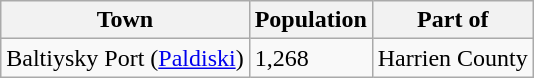<table class="wikitable sortable">
<tr>
<th>Town</th>
<th>Population</th>
<th>Part of</th>
</tr>
<tr>
<td>Baltiysky Port (<a href='#'>Paldiski</a>)</td>
<td>1,268</td>
<td>Harrien County</td>
</tr>
</table>
